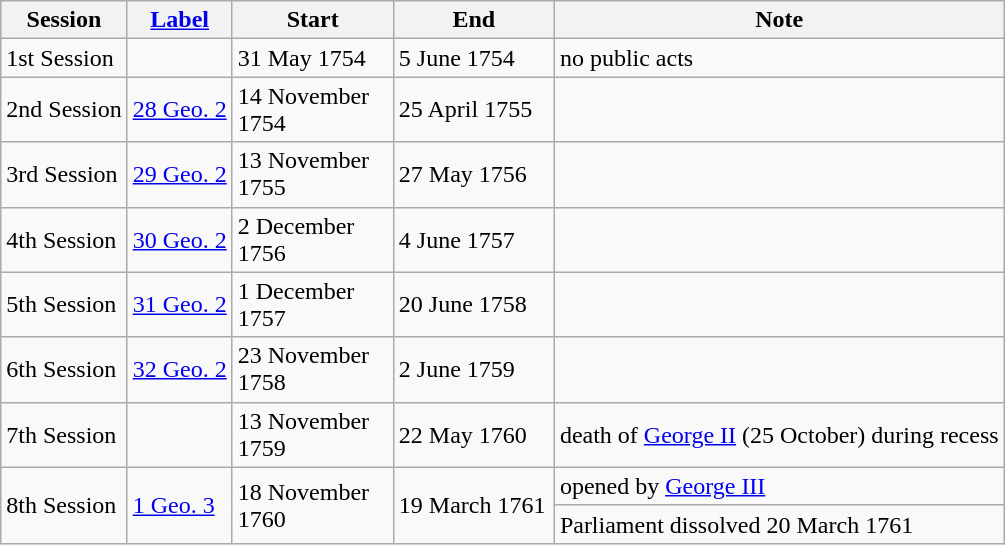<table class="wikitable">
<tr>
<th>Session</th>
<th><a href='#'>Label</a></th>
<th scope="col" width="100">Start</th>
<th scope="col" width="100">End</th>
<th>Note</th>
</tr>
<tr>
<td>1st Session</td>
<td></td>
<td>31 May 1754</td>
<td>5 June 1754</td>
<td>no public acts</td>
</tr>
<tr>
<td>2nd Session</td>
<td><a href='#'>28 Geo. 2</a></td>
<td>14 November 1754</td>
<td>25 April 1755</td>
<td></td>
</tr>
<tr>
<td>3rd Session</td>
<td><a href='#'>29 Geo. 2</a></td>
<td>13 November 1755</td>
<td>27 May 1756</td>
<td></td>
</tr>
<tr>
<td>4th Session</td>
<td><a href='#'>30 Geo. 2</a></td>
<td>2 December 1756</td>
<td>4 June 1757</td>
<td></td>
</tr>
<tr>
<td>5th Session</td>
<td><a href='#'>31 Geo. 2</a></td>
<td>1 December 1757</td>
<td>20 June 1758</td>
<td></td>
</tr>
<tr>
<td>6th Session</td>
<td><a href='#'>32 Geo. 2</a></td>
<td>23 November 1758</td>
<td>2 June 1759</td>
<td></td>
</tr>
<tr>
<td>7th Session</td>
<td></td>
<td>13 November 1759</td>
<td>22 May 1760</td>
<td>death of <a href='#'>George II</a> (25 October) during recess</td>
</tr>
<tr>
<td rowspan=2>8th Session</td>
<td rowspan=2><a href='#'>1 Geo. 3</a></td>
<td rowspan=2>18 November 1760</td>
<td rowspan=2>19 March 1761</td>
<td>opened by <a href='#'>George III</a></td>
</tr>
<tr>
<td>Parliament dissolved 20 March 1761</td>
</tr>
</table>
